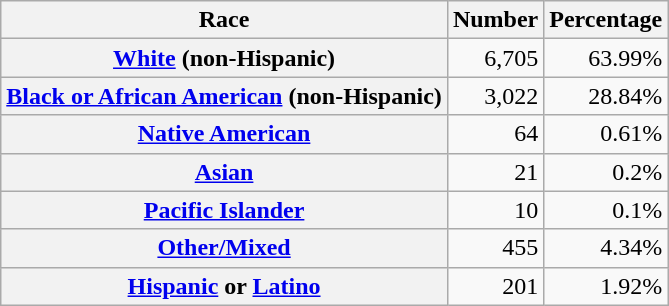<table class="wikitable" style="text-align:right">
<tr>
<th scope="col">Race</th>
<th scope="col">Number</th>
<th scope="col">Percentage</th>
</tr>
<tr>
<th scope="row"><a href='#'>White</a> (non-Hispanic)</th>
<td>6,705</td>
<td>63.99%</td>
</tr>
<tr>
<th scope="row"><a href='#'>Black or African American</a> (non-Hispanic)</th>
<td>3,022</td>
<td>28.84%</td>
</tr>
<tr>
<th scope="row"><a href='#'>Native American</a></th>
<td>64</td>
<td>0.61%</td>
</tr>
<tr>
<th scope="row"><a href='#'>Asian</a></th>
<td>21</td>
<td>0.2%</td>
</tr>
<tr>
<th scope="row"><a href='#'>Pacific Islander</a></th>
<td>10</td>
<td>0.1%</td>
</tr>
<tr>
<th scope="row"><a href='#'>Other/Mixed</a></th>
<td>455</td>
<td>4.34%</td>
</tr>
<tr>
<th scope="row"><a href='#'>Hispanic</a> or <a href='#'>Latino</a></th>
<td>201</td>
<td>1.92%</td>
</tr>
</table>
